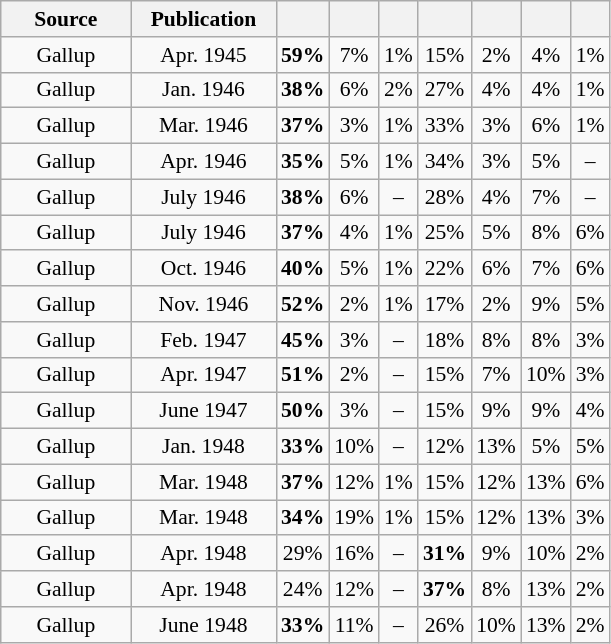<table class="wikitable" style="font-size:90%;text-align:center;">
<tr>
<th style="width:80px;  ">Source</th>
<th style="width:90px;">Publication</th>
<th></th>
<th></th>
<th></th>
<th></th>
<th></th>
<th></th>
<th></th>
</tr>
<tr>
<td>Gallup</td>
<td>Apr. 1945</td>
<td><strong>59%</strong></td>
<td>7%</td>
<td>1%</td>
<td>15%</td>
<td>2%</td>
<td>4%</td>
<td>1%</td>
</tr>
<tr>
<td>Gallup</td>
<td>Jan. 1946</td>
<td><strong>38%</strong></td>
<td>6%</td>
<td>2%</td>
<td>27%</td>
<td>4%</td>
<td>4%</td>
<td>1%</td>
</tr>
<tr>
<td>Gallup</td>
<td>Mar. 1946</td>
<td><strong>37%</strong></td>
<td>3%</td>
<td>1%</td>
<td>33%</td>
<td>3%</td>
<td>6%</td>
<td>1%</td>
</tr>
<tr>
<td>Gallup</td>
<td>Apr. 1946</td>
<td><strong>35%</strong></td>
<td>5%</td>
<td>1%</td>
<td>34%</td>
<td>3%</td>
<td>5%</td>
<td>–</td>
</tr>
<tr>
<td>Gallup</td>
<td>July 1946</td>
<td><strong>38%</strong></td>
<td>6%</td>
<td>–</td>
<td>28%</td>
<td>4%</td>
<td>7%</td>
<td>–</td>
</tr>
<tr>
<td>Gallup</td>
<td>July 1946</td>
<td><strong>37%</strong></td>
<td>4%</td>
<td>1%</td>
<td>25%</td>
<td>5%</td>
<td>8%</td>
<td>6%</td>
</tr>
<tr>
<td>Gallup</td>
<td>Oct. 1946</td>
<td><strong>40%</strong></td>
<td>5%</td>
<td>1%</td>
<td>22%</td>
<td>6%</td>
<td>7%</td>
<td>6%</td>
</tr>
<tr>
<td>Gallup</td>
<td>Nov. 1946</td>
<td><strong>52%</strong></td>
<td>2%</td>
<td>1%</td>
<td>17%</td>
<td>2%</td>
<td>9%</td>
<td>5%</td>
</tr>
<tr>
<td>Gallup</td>
<td>Feb. 1947</td>
<td><strong>45%</strong></td>
<td>3%</td>
<td>–</td>
<td>18%</td>
<td>8%</td>
<td>8%</td>
<td>3%</td>
</tr>
<tr>
<td>Gallup</td>
<td>Apr. 1947</td>
<td><strong>51%</strong></td>
<td>2%</td>
<td>–</td>
<td>15%</td>
<td>7%</td>
<td>10%</td>
<td>3%</td>
</tr>
<tr>
<td>Gallup</td>
<td>June 1947</td>
<td><strong>50%</strong></td>
<td>3%</td>
<td>–</td>
<td>15%</td>
<td>9%</td>
<td>9%</td>
<td>4%</td>
</tr>
<tr>
<td>Gallup</td>
<td>Jan. 1948</td>
<td><strong>33%</strong></td>
<td>10%</td>
<td>–</td>
<td>12%</td>
<td>13%</td>
<td>5%</td>
<td>5%</td>
</tr>
<tr>
<td>Gallup</td>
<td>Mar. 1948</td>
<td><strong>37%</strong></td>
<td>12%</td>
<td>1%</td>
<td>15%</td>
<td>12%</td>
<td>13%</td>
<td>6%</td>
</tr>
<tr>
<td>Gallup</td>
<td>Mar. 1948</td>
<td><strong>34%</strong></td>
<td>19%</td>
<td>1%</td>
<td>15%</td>
<td>12%</td>
<td>13%</td>
<td>3%</td>
</tr>
<tr>
<td>Gallup</td>
<td>Apr. 1948</td>
<td>29%</td>
<td>16%</td>
<td>–</td>
<td><strong>31%</strong></td>
<td>9%</td>
<td>10%</td>
<td>2%</td>
</tr>
<tr>
<td>Gallup</td>
<td>Apr. 1948</td>
<td>24%</td>
<td>12%</td>
<td>–</td>
<td><strong>37%</strong></td>
<td>8%</td>
<td>13%</td>
<td>2%</td>
</tr>
<tr>
<td>Gallup</td>
<td>June 1948</td>
<td><strong>33%</strong></td>
<td>11%</td>
<td>–</td>
<td>26%</td>
<td>10%</td>
<td>13%</td>
<td>2%</td>
</tr>
</table>
